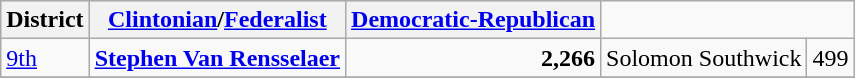<table class=wikitable>
<tr bgcolor=lightgrey>
<th>District</th>
<th><a href='#'>Clintonian</a>/<a href='#'>Federalist</a></th>
<th><a href='#'>Democratic-Republican</a></th>
</tr>
<tr>
<td><a href='#'>9th</a></td>
<td><strong><a href='#'>Stephen Van Rensselaer</a></strong></td>
<td align="right"><strong>2,266</strong></td>
<td>Solomon Southwick</td>
<td align="right">499</td>
</tr>
<tr>
</tr>
</table>
